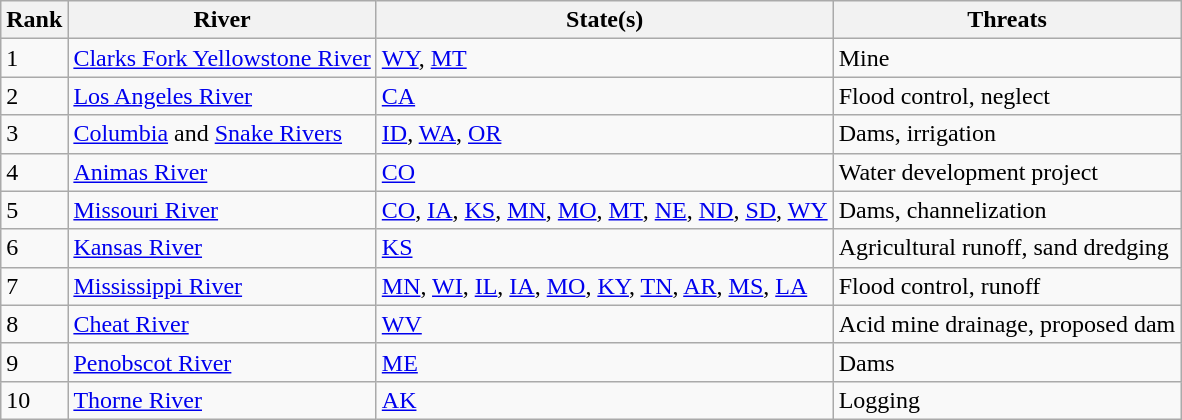<table class="wikitable sortable">
<tr>
<th>Rank</th>
<th>River</th>
<th>State(s)</th>
<th>Threats</th>
</tr>
<tr>
<td>1</td>
<td><a href='#'>Clarks Fork Yellowstone River</a></td>
<td><a href='#'>WY</a>, <a href='#'>MT</a></td>
<td>Mine</td>
</tr>
<tr>
<td>2</td>
<td><a href='#'>Los Angeles River</a></td>
<td><a href='#'>CA</a></td>
<td>Flood control, neglect</td>
</tr>
<tr>
<td>3</td>
<td><a href='#'>Columbia</a> and <a href='#'>Snake Rivers</a></td>
<td><a href='#'>ID</a>, <a href='#'>WA</a>, <a href='#'>OR</a></td>
<td>Dams, irrigation</td>
</tr>
<tr>
<td>4</td>
<td><a href='#'>Animas River</a></td>
<td><a href='#'>CO</a></td>
<td>Water development project</td>
</tr>
<tr>
<td>5</td>
<td><a href='#'>Missouri River</a></td>
<td><a href='#'>CO</a>, <a href='#'>IA</a>, <a href='#'>KS</a>, <a href='#'>MN</a>, <a href='#'>MO</a>, <a href='#'>MT</a>,  <a href='#'>NE</a>, <a href='#'>ND</a>, <a href='#'>SD</a>, <a href='#'>WY</a></td>
<td>Dams, channelization</td>
</tr>
<tr>
<td>6</td>
<td><a href='#'>Kansas River</a></td>
<td><a href='#'>KS</a></td>
<td>Agricultural runoff, sand dredging</td>
</tr>
<tr>
<td>7</td>
<td><a href='#'>Mississippi River</a></td>
<td><a href='#'>MN</a>, <a href='#'>WI</a>, <a href='#'>IL</a>, <a href='#'>IA</a>, <a href='#'>MO</a>, <a href='#'>KY</a>, <a href='#'>TN</a>, <a href='#'>AR</a>, <a href='#'>MS</a>, <a href='#'>LA</a></td>
<td>Flood control, runoff</td>
</tr>
<tr>
<td>8</td>
<td><a href='#'>Cheat River</a></td>
<td><a href='#'>WV</a></td>
<td>Acid mine drainage, proposed dam</td>
</tr>
<tr>
<td>9</td>
<td><a href='#'>Penobscot River</a></td>
<td><a href='#'>ME</a></td>
<td>Dams</td>
</tr>
<tr>
<td>10</td>
<td><a href='#'>Thorne River</a></td>
<td><a href='#'>AK</a></td>
<td>Logging</td>
</tr>
</table>
